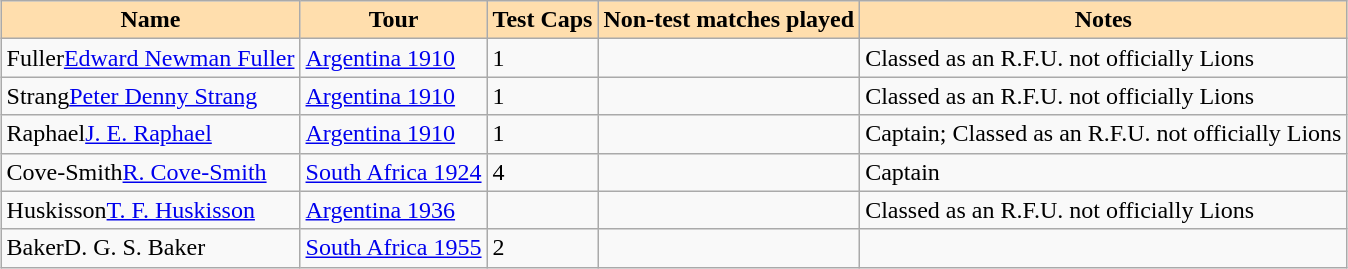<table class="sortable wikitable" style="margin:auto;">
<tr>
<th style="background:#ffdead;">Name</th>
<th style="background:#ffdead;">Tour</th>
<th style="background:#ffdead;">Test Caps</th>
<th style="background:#ffdead;">Non-test matches played</th>
<th style="background:#ffdead;">Notes</th>
</tr>
<tr>
<td><span>Fuller</span><a href='#'>Edward Newman Fuller</a></td>
<td><a href='#'>Argentina 1910</a></td>
<td>1</td>
<td></td>
<td>Classed as an R.F.U. not officially Lions</td>
</tr>
<tr>
<td><span>Strang</span><a href='#'>Peter Denny Strang</a></td>
<td><a href='#'>Argentina 1910</a></td>
<td>1</td>
<td></td>
<td>Classed as an R.F.U. not officially Lions</td>
</tr>
<tr>
<td><span>Raphael</span><a href='#'>J. E. Raphael</a></td>
<td><a href='#'>Argentina 1910</a></td>
<td>1</td>
<td></td>
<td>Captain; Classed as an R.F.U. not officially Lions</td>
</tr>
<tr>
<td><span>Cove-Smith</span><a href='#'>R. Cove-Smith</a></td>
<td><a href='#'>South Africa 1924</a></td>
<td>4</td>
<td></td>
<td>Captain</td>
</tr>
<tr>
<td><span>Huskisson</span><a href='#'>T. F. Huskisson</a></td>
<td><a href='#'>Argentina 1936</a></td>
<td></td>
<td></td>
<td>Classed as an R.F.U. not officially Lions</td>
</tr>
<tr>
<td><span>Baker</span>D. G. S. Baker</td>
<td><a href='#'>South Africa 1955</a></td>
<td>2</td>
<td></td>
<td></td>
</tr>
</table>
